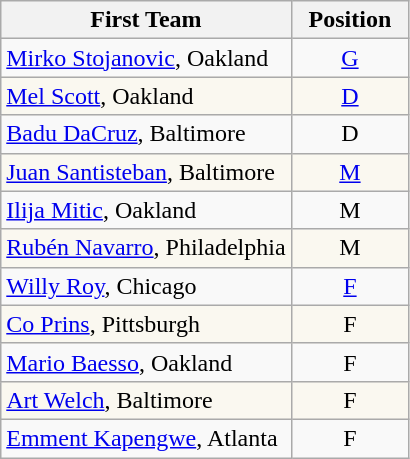<table class="wikitable">
<tr>
<th>First Team</th>
<th>  Position  </th>
</tr>
<tr>
<td><a href='#'>Mirko Stojanovic</a>, Oakland</td>
<td align=center><a href='#'>G</a></td>
</tr>
<tr bgcolor=#FAF8F0>
<td><a href='#'>Mel Scott</a>, Oakland</td>
<td align=center><a href='#'>D</a></td>
</tr>
<tr>
<td><a href='#'>Badu DaCruz</a>, Baltimore</td>
<td align=center>D</td>
</tr>
<tr bgcolor=#FAF8F0>
<td><a href='#'>Juan Santisteban</a>, Baltimore</td>
<td align=center><a href='#'>M</a></td>
</tr>
<tr>
<td><a href='#'>Ilija Mitic</a>, Oakland</td>
<td align=center>M</td>
</tr>
<tr bgcolor=#FAF8F0>
<td><a href='#'>Rubén Navarro</a>, Philadelphia</td>
<td align=center>M</td>
</tr>
<tr>
<td><a href='#'>Willy Roy</a>, Chicago</td>
<td align=center><a href='#'>F</a></td>
</tr>
<tr bgcolor=#FAF8F0>
<td><a href='#'>Co Prins</a>, Pittsburgh</td>
<td align=center>F</td>
</tr>
<tr>
<td><a href='#'>Mario Baesso</a>, Oakland</td>
<td align=center>F</td>
</tr>
<tr bgcolor=#FAF8F0>
<td><a href='#'>Art Welch</a>, Baltimore</td>
<td align=center>F</td>
</tr>
<tr>
<td><a href='#'>Emment Kapengwe</a>, Atlanta</td>
<td align=center>F</td>
</tr>
</table>
